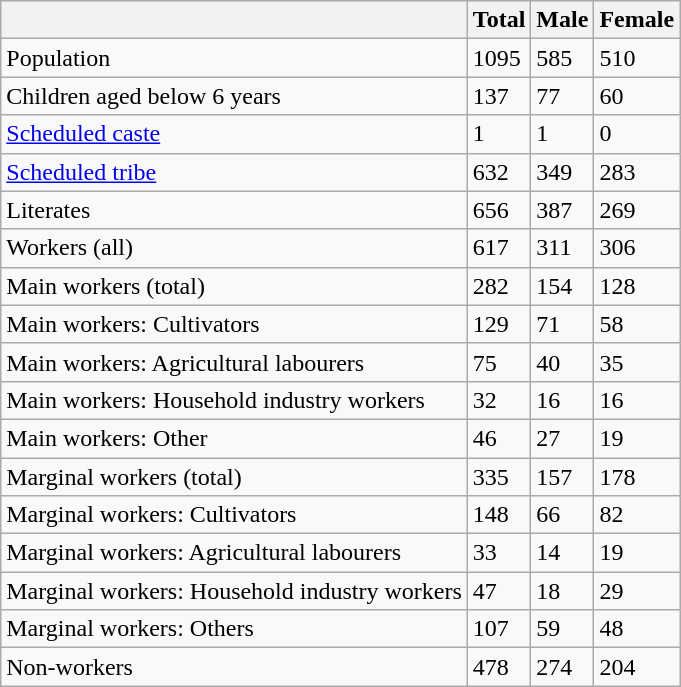<table class="wikitable sortable">
<tr>
<th></th>
<th>Total</th>
<th>Male</th>
<th>Female</th>
</tr>
<tr>
<td>Population</td>
<td>1095</td>
<td>585</td>
<td>510</td>
</tr>
<tr>
<td>Children aged below 6 years</td>
<td>137</td>
<td>77</td>
<td>60</td>
</tr>
<tr>
<td><a href='#'>Scheduled caste</a></td>
<td>1</td>
<td>1</td>
<td>0</td>
</tr>
<tr>
<td><a href='#'>Scheduled tribe</a></td>
<td>632</td>
<td>349</td>
<td>283</td>
</tr>
<tr>
<td>Literates</td>
<td>656</td>
<td>387</td>
<td>269</td>
</tr>
<tr>
<td>Workers (all)</td>
<td>617</td>
<td>311</td>
<td>306</td>
</tr>
<tr>
<td>Main workers (total)</td>
<td>282</td>
<td>154</td>
<td>128</td>
</tr>
<tr>
<td>Main workers: Cultivators</td>
<td>129</td>
<td>71</td>
<td>58</td>
</tr>
<tr>
<td>Main workers: Agricultural labourers</td>
<td>75</td>
<td>40</td>
<td>35</td>
</tr>
<tr>
<td>Main workers: Household industry workers</td>
<td>32</td>
<td>16</td>
<td>16</td>
</tr>
<tr>
<td>Main workers: Other</td>
<td>46</td>
<td>27</td>
<td>19</td>
</tr>
<tr>
<td>Marginal workers (total)</td>
<td>335</td>
<td>157</td>
<td>178</td>
</tr>
<tr>
<td>Marginal workers: Cultivators</td>
<td>148</td>
<td>66</td>
<td>82</td>
</tr>
<tr>
<td>Marginal workers: Agricultural labourers</td>
<td>33</td>
<td>14</td>
<td>19</td>
</tr>
<tr>
<td>Marginal workers: Household industry workers</td>
<td>47</td>
<td>18</td>
<td>29</td>
</tr>
<tr>
<td>Marginal workers: Others</td>
<td>107</td>
<td>59</td>
<td>48</td>
</tr>
<tr>
<td>Non-workers</td>
<td>478</td>
<td>274</td>
<td>204</td>
</tr>
</table>
